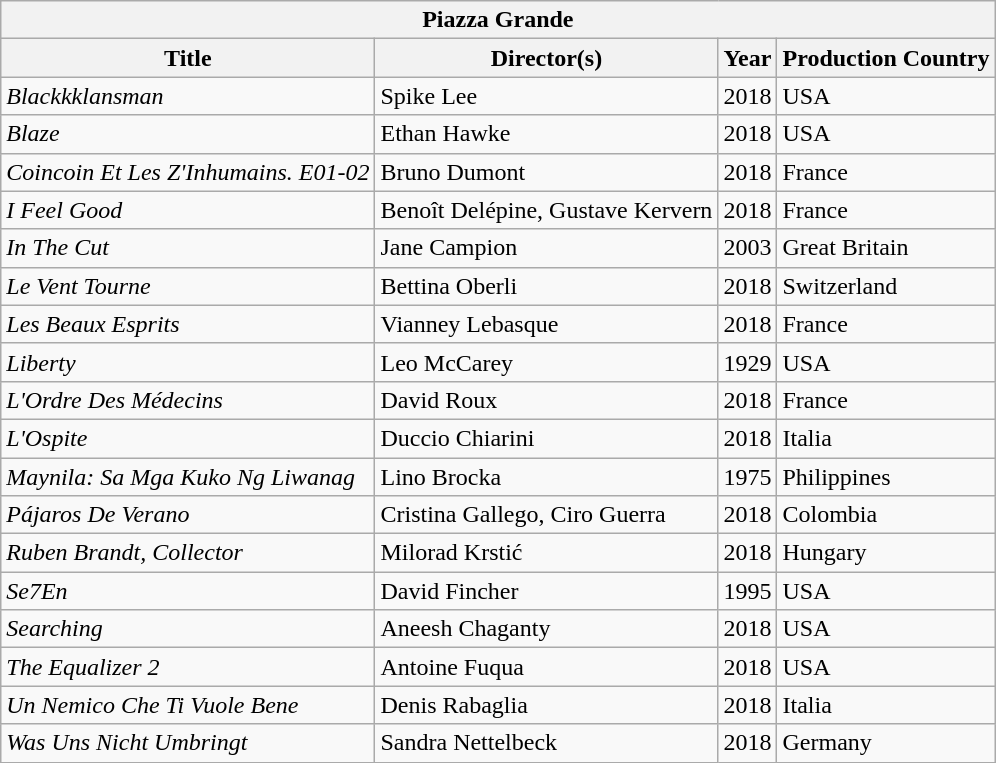<table class="wikitable">
<tr>
<th colspan="4">Piazza Grande</th>
</tr>
<tr>
<th>Title</th>
<th>Director(s)</th>
<th>Year</th>
<th>Production Country</th>
</tr>
<tr>
<td><em>Blackkklansman</em></td>
<td>Spike Lee</td>
<td>2018</td>
<td>USA</td>
</tr>
<tr>
<td><em>Blaze</em></td>
<td>Ethan Hawke</td>
<td>2018</td>
<td>USA</td>
</tr>
<tr>
<td><em>Coincoin Et Les Z'Inhumains. E01-02</em></td>
<td>Bruno Dumont</td>
<td>2018</td>
<td>France</td>
</tr>
<tr>
<td><em>I Feel Good</em></td>
<td>Benoît Delépine, Gustave Kervern</td>
<td>2018</td>
<td>France</td>
</tr>
<tr>
<td><em>In The Cut</em></td>
<td>Jane Campion</td>
<td>2003</td>
<td>Great Britain</td>
</tr>
<tr>
<td><em>Le Vent Tourne</em></td>
<td>Bettina Oberli</td>
<td>2018</td>
<td>Switzerland</td>
</tr>
<tr>
<td><em>Les Beaux Esprits</em></td>
<td>Vianney Lebasque</td>
<td>2018</td>
<td>France</td>
</tr>
<tr>
<td><em>Liberty</em></td>
<td>Leo McCarey</td>
<td>1929</td>
<td>USA</td>
</tr>
<tr>
<td><em>L'Ordre Des Médecins</em></td>
<td>David Roux</td>
<td>2018</td>
<td>France</td>
</tr>
<tr>
<td><em>L'Ospite</em></td>
<td>Duccio Chiarini</td>
<td>2018</td>
<td>Italia</td>
</tr>
<tr>
<td><em>Maynila: Sa Mga Kuko Ng Liwanag</em></td>
<td>Lino Brocka</td>
<td>1975</td>
<td>Philippines</td>
</tr>
<tr>
<td><em>Pájaros De Verano</em></td>
<td>Cristina Gallego, Ciro Guerra</td>
<td>2018</td>
<td>Colombia</td>
</tr>
<tr>
<td><em>Ruben Brandt, Collector</em></td>
<td>Milorad Krstić</td>
<td>2018</td>
<td>Hungary</td>
</tr>
<tr>
<td><em>Se7En</em></td>
<td>David Fincher</td>
<td>1995</td>
<td>USA</td>
</tr>
<tr>
<td><em>Searching</em></td>
<td>Aneesh Chaganty</td>
<td>2018</td>
<td>USA</td>
</tr>
<tr>
<td><em>The Equalizer 2</em></td>
<td>Antoine Fuqua</td>
<td>2018</td>
<td>USA</td>
</tr>
<tr>
<td><em>Un Nemico Che Ti Vuole Bene</em></td>
<td>Denis Rabaglia</td>
<td>2018</td>
<td>Italia</td>
</tr>
<tr>
<td><em>Was Uns Nicht Umbringt</em></td>
<td>Sandra Nettelbeck</td>
<td>2018</td>
<td>Germany</td>
</tr>
</table>
